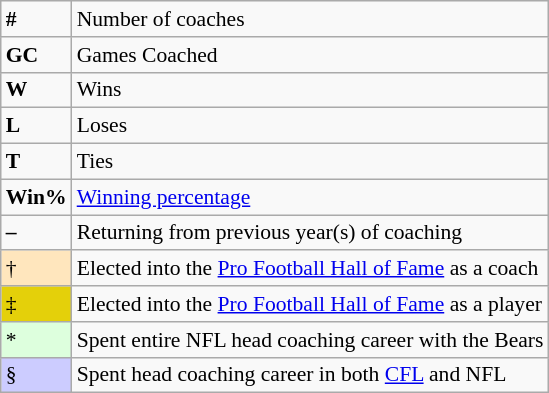<table class="wikitable" style="font-size:90%;">
<tr>
<td><strong>#</strong></td>
<td>Number of coaches</td>
</tr>
<tr>
<td><strong>GC</strong></td>
<td>Games Coached</td>
</tr>
<tr>
<td><strong>W</strong></td>
<td>Wins</td>
</tr>
<tr>
<td><strong>L</strong></td>
<td>Loses</td>
</tr>
<tr>
<td><strong>T</strong></td>
<td>Ties</td>
</tr>
<tr>
<td><strong>Win%</strong></td>
<td><a href='#'>Winning percentage</a></td>
</tr>
<tr>
<td><strong>–</strong></td>
<td>Returning from previous year(s) of coaching</td>
</tr>
<tr>
<td style="background-color:#FFE6BD">†</td>
<td>Elected into the <a href='#'>Pro Football Hall of Fame</a> as a coach</td>
</tr>
<tr>
<td style="background-color:#E4D00A">‡</td>
<td>Elected into the <a href='#'>Pro Football Hall of Fame</a> as a player</td>
</tr>
<tr>
<td style="background-color:#ddffdd">*</td>
<td>Spent entire NFL head coaching career with the Bears</td>
</tr>
<tr>
<td style="background-color:#CCCCFF">§</td>
<td>Spent head coaching career in both <a href='#'>CFL</a> and NFL</td>
</tr>
</table>
